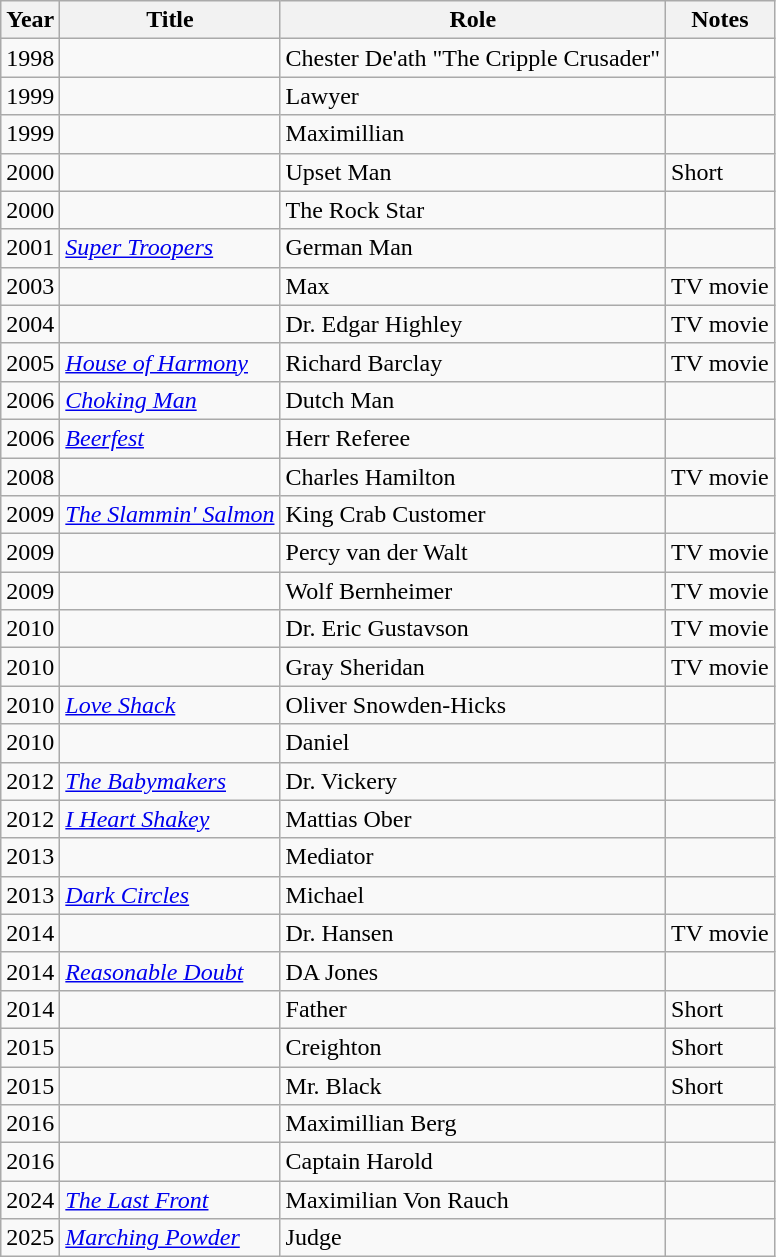<table class="wikitable sortable">
<tr>
<th>Year</th>
<th>Title</th>
<th>Role</th>
<th>Notes</th>
</tr>
<tr>
<td>1998</td>
<td><em></em></td>
<td>Chester De'ath "The Cripple Crusader"</td>
<td></td>
</tr>
<tr>
<td>1999</td>
<td><em></em></td>
<td>Lawyer</td>
<td></td>
</tr>
<tr>
<td>1999</td>
<td><em></em></td>
<td>Maximillian</td>
<td></td>
</tr>
<tr>
<td>2000</td>
<td><em></em></td>
<td>Upset Man</td>
<td>Short</td>
</tr>
<tr>
<td>2000</td>
<td><em></em></td>
<td>The Rock Star</td>
<td></td>
</tr>
<tr>
<td>2001</td>
<td><em><a href='#'>Super Troopers</a></em></td>
<td>German Man</td>
<td></td>
</tr>
<tr>
<td>2003</td>
<td><em></em></td>
<td>Max</td>
<td>TV movie</td>
</tr>
<tr>
<td>2004</td>
<td><em></em></td>
<td>Dr. Edgar Highley</td>
<td>TV movie</td>
</tr>
<tr>
<td>2005</td>
<td><em><a href='#'>House of Harmony</a></em></td>
<td>Richard Barclay</td>
<td>TV movie</td>
</tr>
<tr>
<td>2006</td>
<td><em><a href='#'>Choking Man</a></em></td>
<td>Dutch Man</td>
<td></td>
</tr>
<tr>
<td>2006</td>
<td><em><a href='#'>Beerfest</a></em></td>
<td>Herr Referee</td>
<td></td>
</tr>
<tr>
<td>2008</td>
<td><em></em></td>
<td>Charles Hamilton</td>
<td>TV movie</td>
</tr>
<tr>
<td>2009</td>
<td><em><a href='#'>The Slammin' Salmon</a></em></td>
<td>King Crab Customer</td>
<td></td>
</tr>
<tr>
<td>2009</td>
<td><em></em></td>
<td>Percy van der Walt</td>
<td>TV movie</td>
</tr>
<tr>
<td>2009</td>
<td><em></em></td>
<td>Wolf Bernheimer</td>
<td>TV movie</td>
</tr>
<tr>
<td>2010</td>
<td><em></em></td>
<td>Dr. Eric Gustavson</td>
<td>TV movie</td>
</tr>
<tr>
<td>2010</td>
<td><em></em></td>
<td>Gray Sheridan</td>
<td>TV movie</td>
</tr>
<tr>
<td>2010</td>
<td><em><a href='#'>Love Shack</a></em></td>
<td>Oliver Snowden-Hicks</td>
<td></td>
</tr>
<tr>
<td>2010</td>
<td><em></em></td>
<td>Daniel</td>
<td></td>
</tr>
<tr>
<td>2012</td>
<td><em><a href='#'>The Babymakers</a></em></td>
<td>Dr. Vickery</td>
<td></td>
</tr>
<tr>
<td>2012</td>
<td><em><a href='#'>I Heart Shakey</a></em></td>
<td>Mattias Ober</td>
<td></td>
</tr>
<tr>
<td>2013</td>
<td><em></em></td>
<td>Mediator</td>
<td></td>
</tr>
<tr>
<td>2013</td>
<td><em><a href='#'>Dark Circles</a></em></td>
<td>Michael</td>
<td></td>
</tr>
<tr>
<td>2014</td>
<td><em></em></td>
<td>Dr. Hansen</td>
<td>TV movie</td>
</tr>
<tr>
<td>2014</td>
<td><em><a href='#'>Reasonable Doubt</a></em></td>
<td>DA Jones</td>
<td></td>
</tr>
<tr>
<td>2014</td>
<td><em></em></td>
<td>Father</td>
<td>Short</td>
</tr>
<tr>
<td>2015</td>
<td><em></em></td>
<td>Creighton</td>
<td>Short</td>
</tr>
<tr>
<td>2015</td>
<td><em></em></td>
<td>Mr. Black</td>
<td>Short</td>
</tr>
<tr>
<td>2016</td>
<td><em></em></td>
<td>Maximillian Berg</td>
<td></td>
</tr>
<tr>
<td>2016</td>
<td><em></em></td>
<td>Captain Harold</td>
<td></td>
</tr>
<tr>
<td>2024</td>
<td><em><a href='#'>The Last Front</a></em></td>
<td>Maximilian Von Rauch</td>
<td></td>
</tr>
<tr>
<td>2025</td>
<td><em><a href='#'>Marching Powder</a></em></td>
<td>Judge</td>
<td></td>
</tr>
</table>
